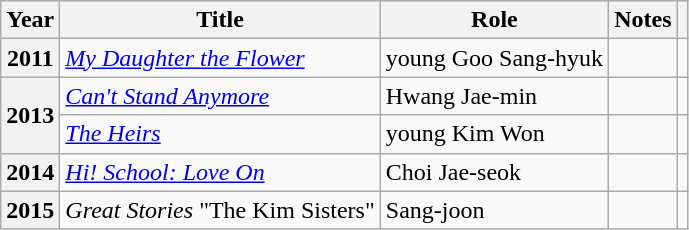<table class="wikitable plainrowheaders sortable">
<tr>
<th scope="col">Year</th>
<th scope="col">Title</th>
<th scope="col">Role</th>
<th scope="col" class="unsortable">Notes</th>
<th scope="col" class="unsortable"></th>
</tr>
<tr>
<th scope="row">2011</th>
<td><em><a href='#'>My Daughter the Flower</a></em></td>
<td>young Goo Sang-hyuk</td>
<td></td>
<td style="text-align:center"></td>
</tr>
<tr>
<th scope="row" rowspan="2">2013</th>
<td><em><a href='#'>Can't Stand Anymore</a></em></td>
<td>Hwang Jae-min</td>
<td></td>
<td style="text-align:center"></td>
</tr>
<tr>
<td><em><a href='#'>The Heirs</a></em></td>
<td>young Kim Won</td>
<td></td>
<td style="text-align:center"></td>
</tr>
<tr>
<th scope="row">2014</th>
<td><em><a href='#'>Hi! School: Love On</a></em></td>
<td>Choi Jae-seok</td>
<td></td>
<td style="text-align:center"></td>
</tr>
<tr>
<th scope="row">2015</th>
<td><em>Great Stories</em> "The Kim Sisters"</td>
<td>Sang-joon</td>
<td></td>
<td style="text-align:center"></td>
</tr>
</table>
